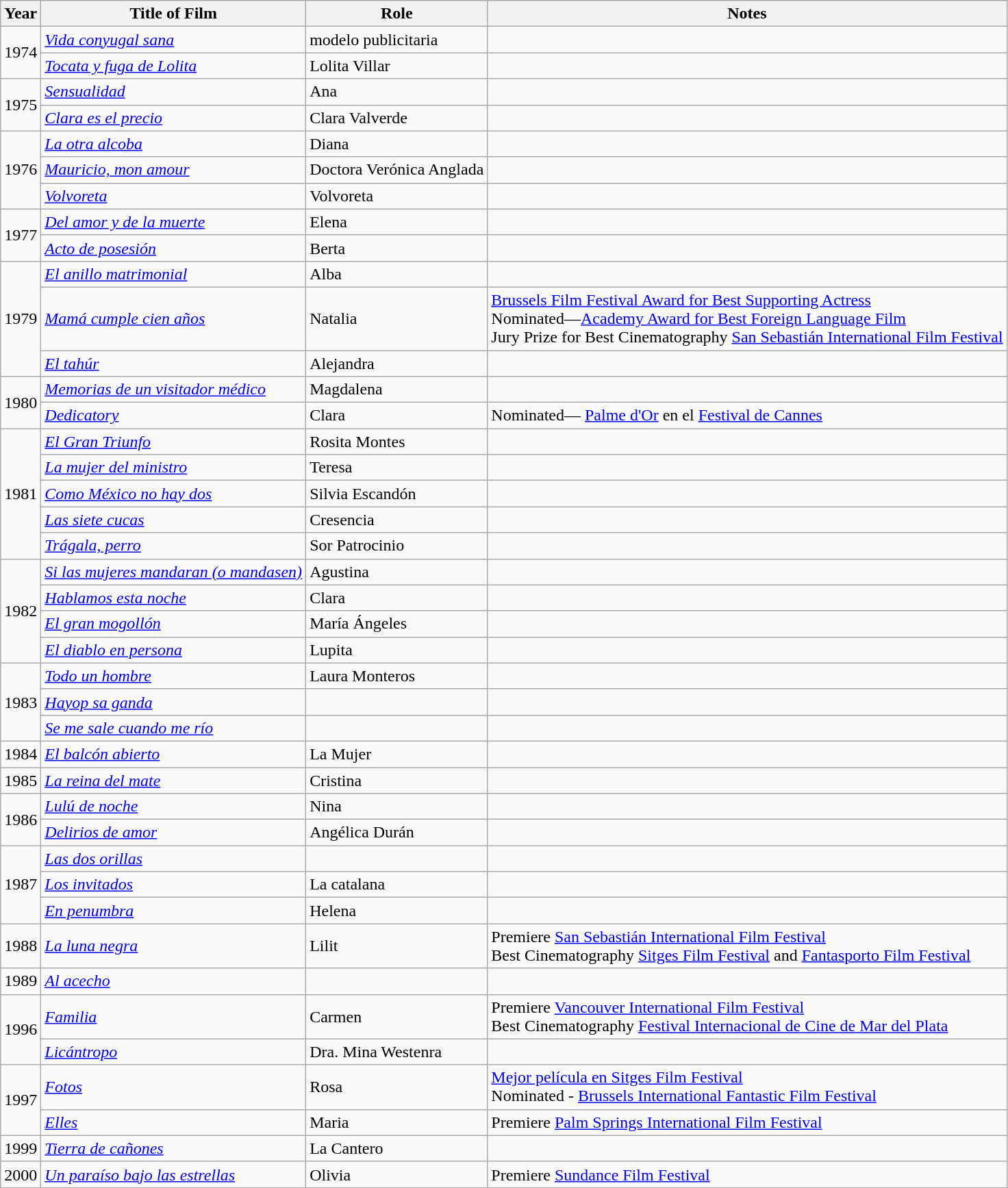<table class="wikitable sortable">
<tr>
<th>Year</th>
<th>Title of Film</th>
<th>Role</th>
<th class="unsortable">Notes</th>
</tr>
<tr>
<td rowspan="2">1974</td>
<td><em><a href='#'>Vida conyugal sana</a></em></td>
<td>modelo publicitaria</td>
<td></td>
</tr>
<tr>
<td><em><a href='#'>Tocata y fuga de Lolita</a></em></td>
<td>Lolita Villar</td>
<td></td>
</tr>
<tr>
<td rowspan="2">1975</td>
<td><em><a href='#'>Sensualidad</a></em></td>
<td>Ana</td>
<td></td>
</tr>
<tr>
<td><em><a href='#'>Clara es el precio</a></em></td>
<td>Clara Valverde</td>
<td></td>
</tr>
<tr>
<td rowspan="3">1976</td>
<td><em><a href='#'>La otra alcoba</a></em></td>
<td>Diana</td>
<td></td>
</tr>
<tr>
<td><em><a href='#'>Mauricio, mon amour</a></em></td>
<td>Doctora Verónica Anglada</td>
<td></td>
</tr>
<tr>
<td><em><a href='#'>Volvoreta</a></em></td>
<td>Volvoreta</td>
<td></td>
</tr>
<tr>
<td rowspan="2">1977</td>
<td><em><a href='#'>Del amor y de la muerte</a></em></td>
<td>Elena</td>
<td></td>
</tr>
<tr>
<td><em><a href='#'>Acto de posesión</a></em></td>
<td>Berta</td>
<td></td>
</tr>
<tr>
<td rowspan="3">1979</td>
<td><em><a href='#'>El anillo matrimonial</a></em></td>
<td>Alba</td>
<td></td>
</tr>
<tr>
<td><em><a href='#'>Mamá cumple cien años</a></em></td>
<td>Natalia</td>
<td><a href='#'>Brussels Film Festival Award for Best Supporting Actress</a><br>  Nominated—<a href='#'>Academy Award for Best Foreign Language Film</a><br> Jury Prize for Best Cinematography <a href='#'>San Sebastián International Film Festival</a></td>
</tr>
<tr>
<td><em><a href='#'>El tahúr</a></em></td>
<td>Alejandra</td>
<td></td>
</tr>
<tr>
<td rowspan="2">1980</td>
<td><em><a href='#'>Memorias de un visitador médico</a></em></td>
<td>Magdalena</td>
<td></td>
</tr>
<tr>
<td><em><a href='#'>Dedicatory</a></em></td>
<td>Clara</td>
<td>Nominated— <a href='#'>Palme d'Or</a> en el <a href='#'>Festival de Cannes</a></td>
</tr>
<tr>
<td rowspan="5">1981</td>
<td><em><a href='#'>El Gran Triunfo</a></em></td>
<td>Rosita Montes</td>
<td></td>
</tr>
<tr>
<td><em><a href='#'>La mujer del ministro</a></em></td>
<td>Teresa</td>
<td></td>
</tr>
<tr>
<td><em><a href='#'>Como México no hay dos</a></em></td>
<td>Silvia Escandón</td>
<td></td>
</tr>
<tr>
<td><em><a href='#'>Las siete cucas</a></em></td>
<td>Cresencia</td>
<td></td>
</tr>
<tr>
<td><em><a href='#'>Trágala, perro</a></em></td>
<td>Sor Patrocinio</td>
<td></td>
</tr>
<tr>
<td rowspan="4">1982</td>
<td><em><a href='#'>Si las mujeres mandaran (o mandasen)</a></em></td>
<td>Agustina</td>
<td></td>
</tr>
<tr>
<td><em><a href='#'>Hablamos esta noche</a></em></td>
<td>Clara</td>
<td></td>
</tr>
<tr>
<td><em><a href='#'>El gran mogollón</a></em></td>
<td>María Ángeles</td>
<td></td>
</tr>
<tr>
<td><em><a href='#'>El diablo en persona</a></em></td>
<td>Lupita</td>
<td></td>
</tr>
<tr>
<td rowspan="3">1983</td>
<td><em><a href='#'>Todo un hombre</a></em></td>
<td>Laura Monteros</td>
<td></td>
</tr>
<tr>
<td><em><a href='#'>Hayop sa ganda</a></em></td>
<td></td>
<td></td>
</tr>
<tr>
<td><em><a href='#'>Se me sale cuando me río</a></em></td>
<td></td>
<td></td>
</tr>
<tr>
<td>1984</td>
<td><em><a href='#'>El balcón abierto</a></em></td>
<td>La Mujer</td>
<td></td>
</tr>
<tr>
<td>1985</td>
<td><em><a href='#'>La reina del mate</a></em></td>
<td>Cristina</td>
<td></td>
</tr>
<tr>
<td rowspan="2">1986</td>
<td><em><a href='#'>Lulú de noche</a></em></td>
<td>Nina</td>
<td></td>
</tr>
<tr>
<td><em><a href='#'>Delirios de amor</a></em></td>
<td>Angélica Durán</td>
<td></td>
</tr>
<tr>
<td rowspan="3">1987</td>
<td><em><a href='#'>Las dos orillas</a></em></td>
<td></td>
<td></td>
</tr>
<tr>
<td><em><a href='#'>Los invitados</a></em></td>
<td>La catalana</td>
<td></td>
</tr>
<tr>
<td><em><a href='#'>En penumbra</a></em></td>
<td>Helena</td>
<td></td>
</tr>
<tr>
<td>1988</td>
<td><em><a href='#'>La luna negra</a></em></td>
<td>Lilit</td>
<td>Premiere <a href='#'>San Sebastián International Film Festival</a> <br> Best Cinematography <a href='#'>Sitges Film Festival</a> and <a href='#'>Fantasporto Film Festival</a></td>
</tr>
<tr>
<td>1989</td>
<td><em><a href='#'>Al acecho</a></em></td>
<td></td>
<td></td>
</tr>
<tr>
<td rowspan="2">1996</td>
<td><em><a href='#'>Familia</a></em></td>
<td>Carmen</td>
<td>Premiere <a href='#'>Vancouver International Film Festival</a><br> Best Cinematography <a href='#'>Festival Internacional de Cine de Mar del Plata</a></td>
</tr>
<tr>
<td><em><a href='#'>Licántropo</a></em></td>
<td>Dra. Mina Westenra</td>
<td></td>
</tr>
<tr>
<td rowspan="2">1997</td>
<td><em><a href='#'>Fotos</a></em></td>
<td>Rosa</td>
<td><a href='#'>Mejor película en Sitges Film Festival</a><br>Nominated - <a href='#'>Brussels International Fantastic Film Festival</a></td>
</tr>
<tr>
<td><em><a href='#'>Elles</a></em></td>
<td>Maria</td>
<td>Premiere <a href='#'>Palm Springs International Film Festival</a></td>
</tr>
<tr>
<td>1999</td>
<td><em><a href='#'>Tierra de cañones</a></em></td>
<td>La Cantero</td>
<td></td>
</tr>
<tr>
<td>2000</td>
<td><em><a href='#'>Un paraíso bajo las estrellas</a></em></td>
<td>Olivia</td>
<td>Premiere <a href='#'>Sundance Film Festival</a></td>
</tr>
</table>
